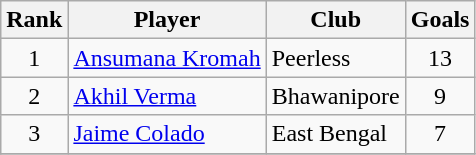<table class="wikitable" style="text-align:center">
<tr>
<th>Rank</th>
<th>Player</th>
<th>Club</th>
<th>Goals</th>
</tr>
<tr>
<td>1</td>
<td align="left"> <a href='#'>Ansumana Kromah</a></td>
<td align="left">Peerless</td>
<td>13</td>
</tr>
<tr>
<td>2</td>
<td align="left"> <a href='#'>Akhil Verma</a></td>
<td align="left">Bhawanipore</td>
<td>9</td>
</tr>
<tr>
<td>3</td>
<td align="left"> <a href='#'>Jaime Colado</a></td>
<td align="left">East Bengal</td>
<td>7</td>
</tr>
<tr>
</tr>
</table>
